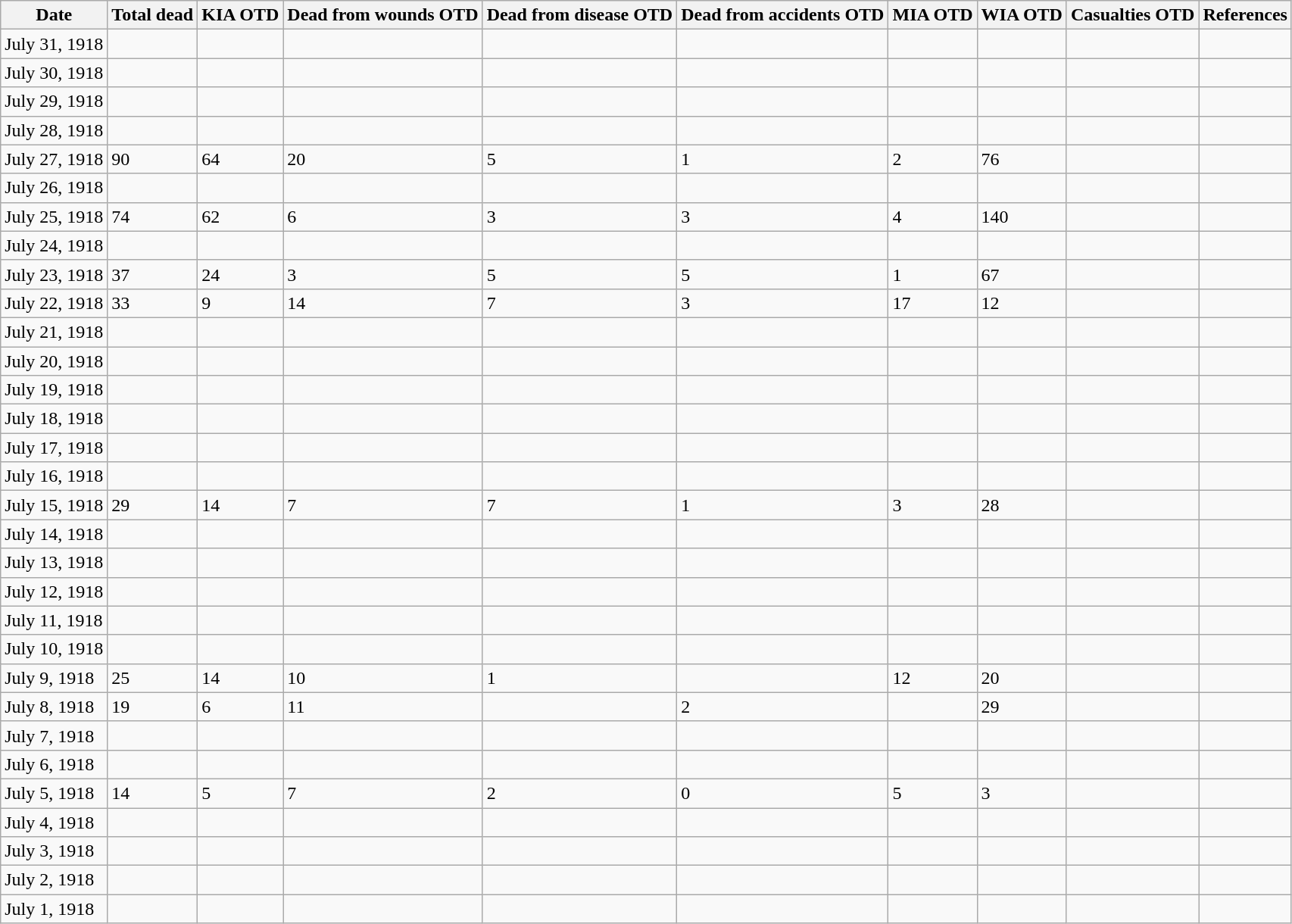<table role="presentation" class="wikitable mw-collapsible">
<tr>
<th>Date</th>
<th>Total dead</th>
<th>KIA OTD</th>
<th>Dead from wounds OTD</th>
<th>Dead from disease OTD</th>
<th>Dead from accidents OTD</th>
<th>MIA OTD</th>
<th>WIA OTD</th>
<th>Casualties OTD</th>
<th>References</th>
</tr>
<tr>
<td>July 31, 1918</td>
<td></td>
<td></td>
<td></td>
<td></td>
<td></td>
<td></td>
<td></td>
<td></td>
<td></td>
</tr>
<tr>
<td>July 30, 1918</td>
<td></td>
<td></td>
<td></td>
<td></td>
<td></td>
<td></td>
<td></td>
<td></td>
<td></td>
</tr>
<tr>
<td>July 29, 1918</td>
<td></td>
<td></td>
<td></td>
<td></td>
<td></td>
<td></td>
<td></td>
<td></td>
<td></td>
</tr>
<tr>
<td>July 28, 1918</td>
<td></td>
<td></td>
<td></td>
<td></td>
<td></td>
<td></td>
<td></td>
<td></td>
<td></td>
</tr>
<tr>
<td>July 27, 1918</td>
<td>90</td>
<td>64</td>
<td>20</td>
<td>5</td>
<td>1</td>
<td>2</td>
<td>76</td>
<td></td>
<td></td>
</tr>
<tr>
<td>July 26, 1918</td>
<td></td>
<td></td>
<td></td>
<td></td>
<td></td>
<td></td>
<td></td>
<td></td>
<td></td>
</tr>
<tr>
<td>July 25, 1918</td>
<td>74</td>
<td>62</td>
<td>6</td>
<td>3</td>
<td>3</td>
<td>4</td>
<td>140</td>
<td></td>
<td></td>
</tr>
<tr>
<td>July 24, 1918</td>
<td></td>
<td></td>
<td></td>
<td></td>
<td></td>
<td></td>
<td></td>
<td></td>
<td></td>
</tr>
<tr>
<td>July 23, 1918</td>
<td>37</td>
<td>24</td>
<td>3</td>
<td>5</td>
<td>5</td>
<td>1</td>
<td>67</td>
<td></td>
<td></td>
</tr>
<tr>
<td>July 22, 1918</td>
<td>33</td>
<td>9</td>
<td>14</td>
<td>7</td>
<td>3</td>
<td>17</td>
<td>12</td>
<td></td>
<td></td>
</tr>
<tr>
<td>July 21, 1918</td>
<td></td>
<td></td>
<td></td>
<td></td>
<td></td>
<td></td>
<td></td>
<td></td>
<td></td>
</tr>
<tr>
<td>July 20, 1918</td>
<td></td>
<td></td>
<td></td>
<td></td>
<td></td>
<td></td>
<td></td>
<td></td>
<td></td>
</tr>
<tr>
<td>July 19, 1918</td>
<td></td>
<td></td>
<td></td>
<td></td>
<td></td>
<td></td>
<td></td>
<td></td>
<td></td>
</tr>
<tr>
<td>July 18, 1918</td>
<td></td>
<td></td>
<td></td>
<td></td>
<td></td>
<td></td>
<td></td>
<td></td>
<td></td>
</tr>
<tr>
<td>July 17, 1918</td>
<td></td>
<td></td>
<td></td>
<td></td>
<td></td>
<td></td>
<td></td>
<td></td>
<td></td>
</tr>
<tr>
<td>July 16, 1918</td>
<td></td>
<td></td>
<td></td>
<td></td>
<td></td>
<td></td>
<td></td>
<td></td>
<td></td>
</tr>
<tr>
<td>July 15, 1918</td>
<td>29</td>
<td>14</td>
<td>7</td>
<td>7</td>
<td>1</td>
<td>3</td>
<td>28</td>
<td></td>
<td></td>
</tr>
<tr>
<td>July 14, 1918</td>
<td></td>
<td></td>
<td></td>
<td></td>
<td></td>
<td></td>
<td></td>
<td></td>
<td></td>
</tr>
<tr>
<td>July 13, 1918</td>
<td></td>
<td></td>
<td></td>
<td></td>
<td></td>
<td></td>
<td></td>
<td></td>
<td></td>
</tr>
<tr>
<td>July 12, 1918</td>
<td></td>
<td></td>
<td></td>
<td></td>
<td></td>
<td></td>
<td></td>
<td></td>
<td></td>
</tr>
<tr>
<td>July 11, 1918</td>
<td></td>
<td></td>
<td></td>
<td></td>
<td></td>
<td></td>
<td></td>
<td></td>
<td></td>
</tr>
<tr>
<td>July 10, 1918</td>
<td></td>
<td></td>
<td></td>
<td></td>
<td></td>
<td></td>
<td></td>
<td></td>
<td></td>
</tr>
<tr>
<td>July 9, 1918</td>
<td>25</td>
<td>14</td>
<td>10</td>
<td>1</td>
<td></td>
<td>12</td>
<td>20</td>
<td></td>
<td></td>
</tr>
<tr>
<td>July 8, 1918</td>
<td>19</td>
<td>6</td>
<td>11</td>
<td></td>
<td>2</td>
<td></td>
<td>29</td>
<td></td>
<td></td>
</tr>
<tr>
<td>July 7, 1918</td>
<td></td>
<td></td>
<td></td>
<td></td>
<td></td>
<td></td>
<td></td>
<td></td>
<td></td>
</tr>
<tr>
<td>July 6, 1918</td>
<td></td>
<td></td>
<td></td>
<td></td>
<td></td>
<td></td>
<td></td>
<td></td>
<td></td>
</tr>
<tr>
<td>July 5, 1918</td>
<td>14</td>
<td>5</td>
<td>7</td>
<td>2</td>
<td>0</td>
<td>5</td>
<td>3</td>
<td></td>
<td></td>
</tr>
<tr>
<td>July 4, 1918</td>
<td></td>
<td></td>
<td></td>
<td></td>
<td></td>
<td></td>
<td></td>
<td></td>
<td></td>
</tr>
<tr>
<td>July 3, 1918</td>
<td></td>
<td></td>
<td></td>
<td></td>
<td></td>
<td></td>
<td></td>
<td></td>
<td></td>
</tr>
<tr>
<td>July 2, 1918</td>
<td></td>
<td></td>
<td></td>
<td></td>
<td></td>
<td></td>
<td></td>
<td></td>
<td></td>
</tr>
<tr>
<td>July 1, 1918</td>
<td></td>
<td></td>
<td></td>
<td></td>
<td></td>
<td></td>
<td></td>
<td></td>
<td></td>
</tr>
</table>
